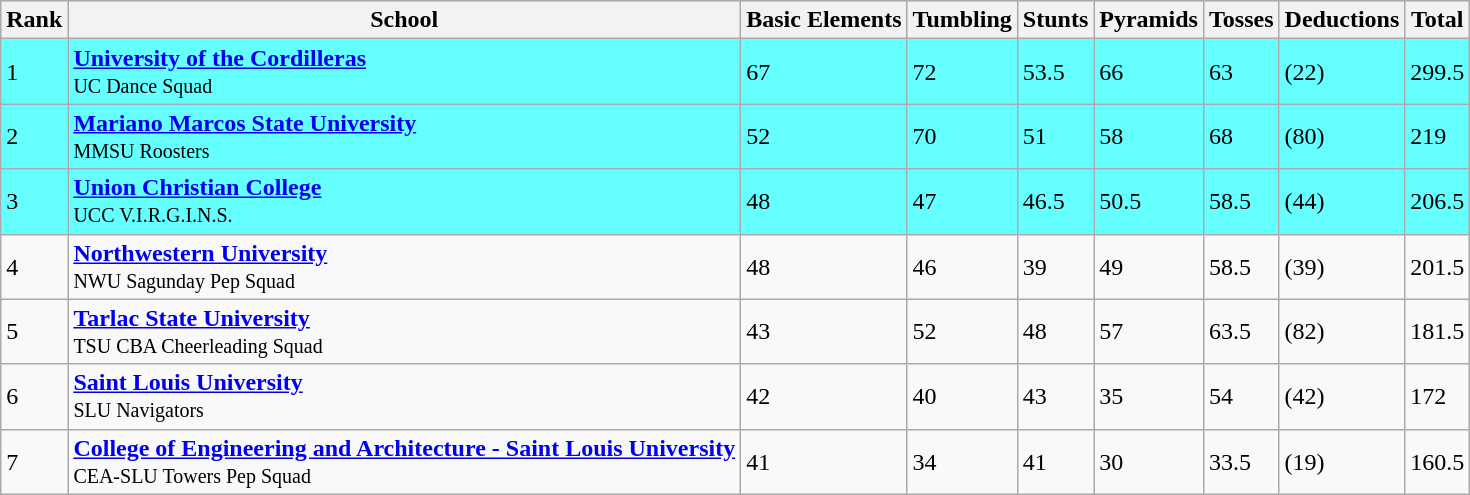<table class="wikitable" style="text align: center">
<tr bgcolor="#efefef">
<th>Rank</th>
<th>School</th>
<th>Basic Elements</th>
<th>Tumbling</th>
<th>Stunts</th>
<th>Pyramids</th>
<th>Tosses</th>
<th>Deductions</th>
<th>Total</th>
</tr>
<tr bgcolor="66FFFF">
<td>1</td>
<td><strong><a href='#'>University of the Cordilleras</a></strong> <br> <small>UC Dance Squad</small></td>
<td>67</td>
<td>72</td>
<td>53.5</td>
<td>66</td>
<td>63</td>
<td>(22)</td>
<td>299.5</td>
</tr>
<tr bgcolor="66FFFF">
<td>2</td>
<td><strong><a href='#'>Mariano Marcos State University</a></strong> <br> <small>MMSU Roosters</small></td>
<td>52</td>
<td>70</td>
<td>51</td>
<td>58</td>
<td>68</td>
<td>(80)</td>
<td>219</td>
</tr>
<tr bgcolor="66FFFF">
<td>3</td>
<td><strong><a href='#'>Union Christian College</a></strong> <br> <small>UCC V.I.R.G.I.N.S.</small></td>
<td>48</td>
<td>47</td>
<td>46.5</td>
<td>50.5</td>
<td>58.5</td>
<td>(44)</td>
<td>206.5</td>
</tr>
<tr>
<td>4</td>
<td><strong><a href='#'>Northwestern University</a></strong> <br> <small>NWU Sagunday Pep Squad</small></td>
<td>48</td>
<td>46</td>
<td>39</td>
<td>49</td>
<td>58.5</td>
<td>(39)</td>
<td>201.5</td>
</tr>
<tr>
<td>5</td>
<td><strong><a href='#'>Tarlac State University</a></strong> <br> <small>TSU CBA Cheerleading Squad</small></td>
<td>43</td>
<td>52</td>
<td>48</td>
<td>57</td>
<td>63.5</td>
<td>(82)</td>
<td>181.5</td>
</tr>
<tr>
<td>6</td>
<td><strong><a href='#'>Saint Louis University</a></strong> <br> <small>SLU Navigators</small></td>
<td>42</td>
<td>40</td>
<td>43</td>
<td>35</td>
<td>54</td>
<td>(42)</td>
<td>172</td>
</tr>
<tr>
<td>7</td>
<td><strong><a href='#'>College of Engineering and Architecture - Saint Louis University</a></strong> <br> <small>CEA-SLU Towers Pep Squad</small></td>
<td>41</td>
<td>34</td>
<td>41</td>
<td>30</td>
<td>33.5</td>
<td>(19)</td>
<td>160.5</td>
</tr>
</table>
